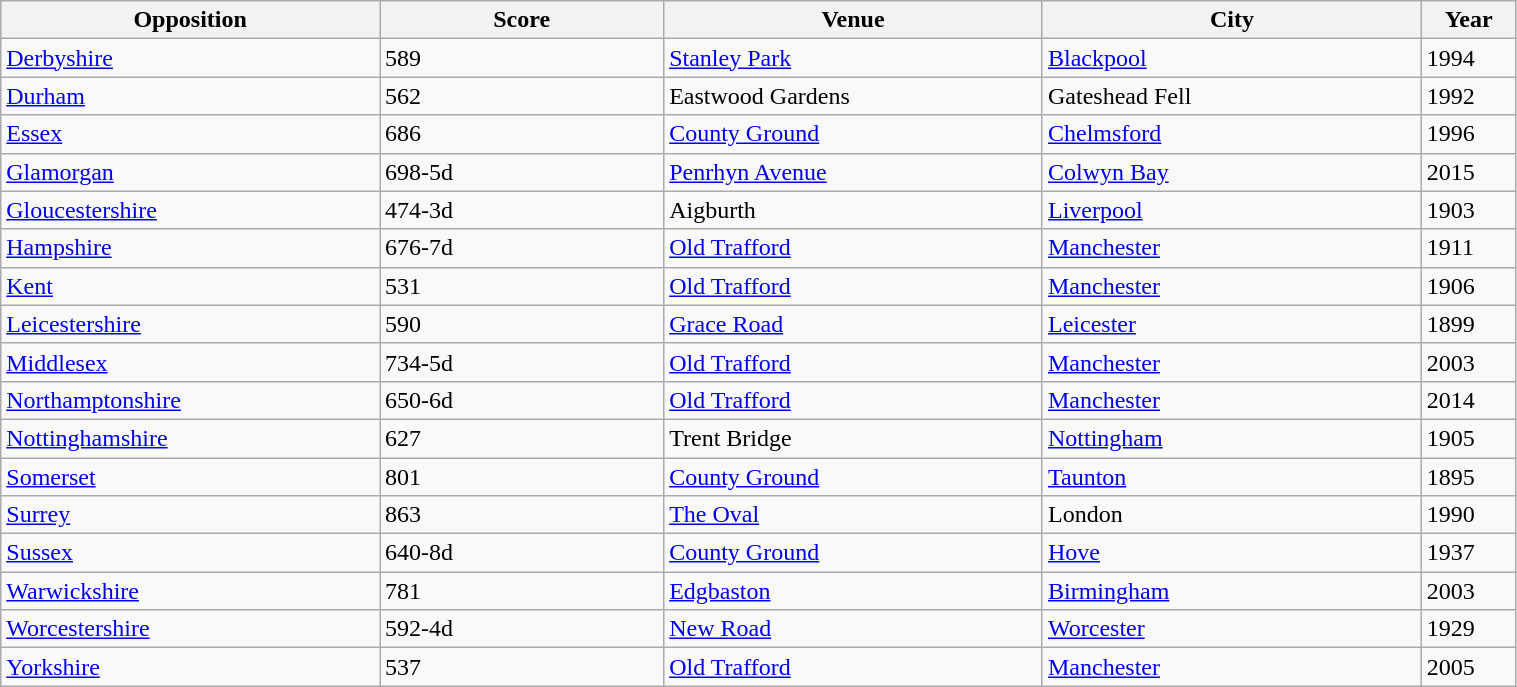<table class="wikitable" width=80%|>
<tr>
<th width=20%>Opposition</th>
<th width=15%>Score</th>
<th width=20%>Venue</th>
<th width=20%>City</th>
<th width=5%>Year</th>
</tr>
<tr>
<td><a href='#'>Derbyshire</a></td>
<td>589</td>
<td><a href='#'>Stanley Park</a></td>
<td><a href='#'>Blackpool</a></td>
<td>1994</td>
</tr>
<tr>
<td><a href='#'>Durham</a></td>
<td>562</td>
<td>Eastwood Gardens</td>
<td>Gateshead Fell</td>
<td>1992</td>
</tr>
<tr>
<td><a href='#'>Essex</a></td>
<td>686</td>
<td><a href='#'>County Ground</a></td>
<td><a href='#'>Chelmsford</a></td>
<td>1996</td>
</tr>
<tr>
<td><a href='#'>Glamorgan</a></td>
<td>698-5d</td>
<td><a href='#'>Penrhyn Avenue</a></td>
<td><a href='#'>Colwyn Bay</a></td>
<td>2015</td>
</tr>
<tr>
<td><a href='#'>Gloucestershire</a></td>
<td>474-3d</td>
<td>Aigburth</td>
<td><a href='#'>Liverpool</a></td>
<td>1903</td>
</tr>
<tr>
<td><a href='#'>Hampshire</a></td>
<td>676-7d</td>
<td><a href='#'>Old Trafford</a></td>
<td><a href='#'>Manchester</a></td>
<td>1911</td>
</tr>
<tr>
<td><a href='#'>Kent</a></td>
<td>531</td>
<td><a href='#'>Old Trafford</a></td>
<td><a href='#'>Manchester</a></td>
<td>1906</td>
</tr>
<tr>
<td><a href='#'>Leicestershire</a></td>
<td>590</td>
<td><a href='#'>Grace Road</a></td>
<td><a href='#'>Leicester</a></td>
<td>1899</td>
</tr>
<tr>
<td><a href='#'>Middlesex</a></td>
<td>734-5d</td>
<td><a href='#'>Old Trafford</a></td>
<td><a href='#'>Manchester</a></td>
<td>2003</td>
</tr>
<tr>
<td><a href='#'>Northamptonshire</a></td>
<td>650-6d</td>
<td><a href='#'>Old Trafford</a></td>
<td><a href='#'>Manchester</a></td>
<td>2014</td>
</tr>
<tr>
<td><a href='#'>Nottinghamshire</a></td>
<td>627</td>
<td>Trent Bridge</td>
<td><a href='#'>Nottingham</a></td>
<td>1905</td>
</tr>
<tr>
<td><a href='#'>Somerset</a></td>
<td>801</td>
<td><a href='#'>County Ground</a></td>
<td><a href='#'>Taunton</a></td>
<td>1895</td>
</tr>
<tr>
<td><a href='#'>Surrey</a></td>
<td>863</td>
<td><a href='#'>The Oval</a></td>
<td>London</td>
<td>1990</td>
</tr>
<tr>
<td><a href='#'>Sussex</a></td>
<td>640-8d</td>
<td><a href='#'>County Ground</a></td>
<td><a href='#'>Hove</a></td>
<td>1937</td>
</tr>
<tr>
<td><a href='#'>Warwickshire</a></td>
<td>781</td>
<td><a href='#'>Edgbaston</a></td>
<td><a href='#'>Birmingham</a></td>
<td>2003</td>
</tr>
<tr>
<td><a href='#'>Worcestershire</a></td>
<td>592-4d</td>
<td><a href='#'>New Road</a></td>
<td><a href='#'>Worcester</a></td>
<td>1929</td>
</tr>
<tr>
<td><a href='#'>Yorkshire</a></td>
<td>537</td>
<td><a href='#'>Old Trafford</a></td>
<td><a href='#'>Manchester</a></td>
<td>2005</td>
</tr>
</table>
